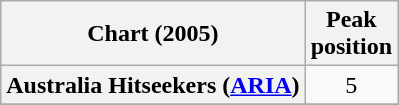<table class="wikitable sortable plainrowheaders" style="text-align:center">
<tr>
<th>Chart (2005)</th>
<th>Peak<br>position</th>
</tr>
<tr>
<th scope="row">Australia Hitseekers (<a href='#'>ARIA</a>)</th>
<td>5</td>
</tr>
<tr>
</tr>
<tr>
</tr>
<tr>
</tr>
<tr>
</tr>
<tr>
</tr>
<tr>
</tr>
<tr>
</tr>
</table>
